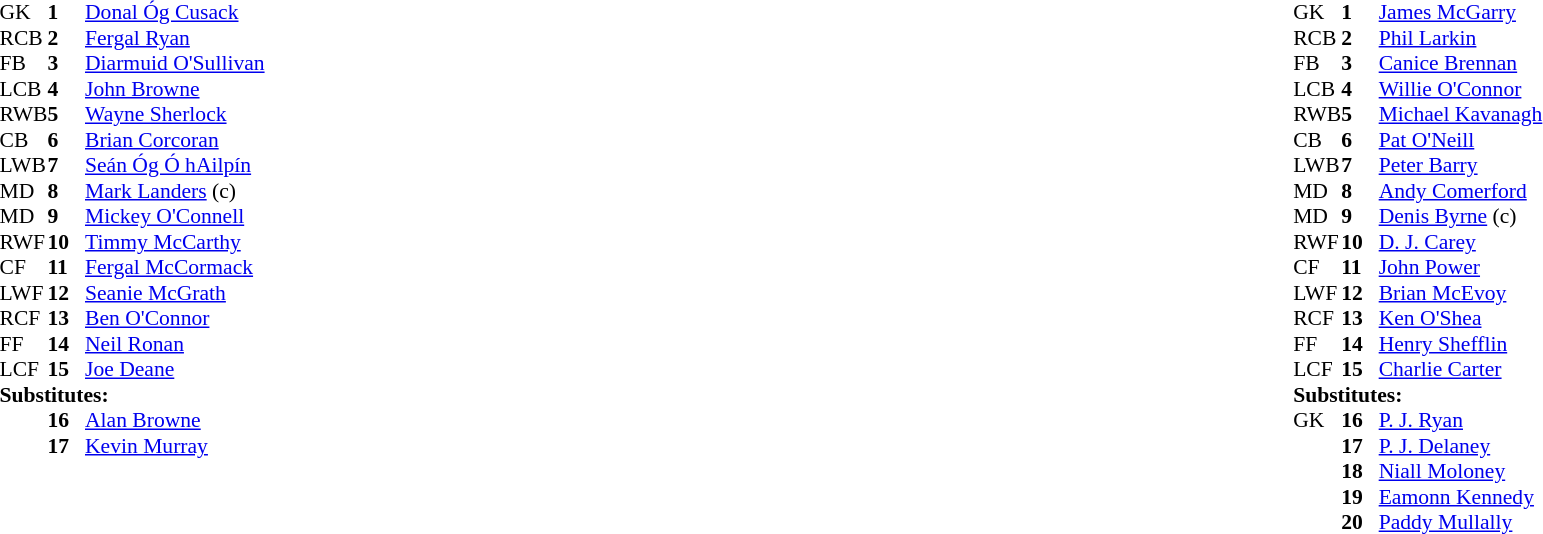<table width="100%">
<tr>
<td valign="top" width="50%"><br><table style="font-size: 90%" cellspacing="0" cellpadding="0">
<tr>
<th width="25"></th>
<th width="25"></th>
</tr>
<tr>
<td>GK</td>
<td><strong>1</strong></td>
<td><a href='#'>Donal Óg Cusack</a></td>
</tr>
<tr>
<td>RCB</td>
<td><strong>2</strong></td>
<td><a href='#'>Fergal Ryan</a></td>
</tr>
<tr>
<td>FB</td>
<td><strong>3</strong></td>
<td><a href='#'>Diarmuid O'Sullivan</a></td>
</tr>
<tr>
<td>LCB</td>
<td><strong>4</strong></td>
<td><a href='#'>John Browne</a></td>
</tr>
<tr>
<td>RWB</td>
<td><strong>5</strong></td>
<td><a href='#'>Wayne Sherlock</a></td>
</tr>
<tr>
<td>CB</td>
<td><strong>6</strong></td>
<td><a href='#'>Brian Corcoran</a></td>
</tr>
<tr>
<td>LWB</td>
<td><strong>7</strong></td>
<td><a href='#'>Seán Óg Ó hAilpín</a></td>
</tr>
<tr>
<td>MD</td>
<td><strong>8</strong></td>
<td><a href='#'>Mark Landers</a> (c)</td>
</tr>
<tr>
<td>MD</td>
<td><strong>9</strong></td>
<td><a href='#'>Mickey O'Connell</a></td>
</tr>
<tr>
<td>RWF</td>
<td><strong>10</strong></td>
<td><a href='#'>Timmy McCarthy</a></td>
</tr>
<tr>
<td>CF</td>
<td><strong>11</strong></td>
<td><a href='#'>Fergal McCormack</a></td>
</tr>
<tr>
<td>LWF</td>
<td><strong>12</strong></td>
<td><a href='#'>Seanie McGrath</a></td>
</tr>
<tr>
<td>RCF</td>
<td><strong>13</strong></td>
<td><a href='#'>Ben O'Connor</a></td>
</tr>
<tr>
<td>FF</td>
<td><strong>14</strong></td>
<td><a href='#'>Neil Ronan</a></td>
</tr>
<tr>
<td>LCF</td>
<td><strong>15</strong></td>
<td><a href='#'>Joe Deane</a></td>
</tr>
<tr>
<td colspan=4><strong>Substitutes:</strong></td>
</tr>
<tr>
<td></td>
<td><strong>16</strong></td>
<td><a href='#'>Alan Browne</a></td>
</tr>
<tr>
<td></td>
<td><strong>17</strong></td>
<td><a href='#'>Kevin Murray</a></td>
</tr>
</table>
</td>
<td valign="top"></td>
<td valign="top" width="50%"><br><table style="font-size: 90%" cellspacing="0" cellpadding="0" align=center>
<tr>
<th width="25"></th>
<th width="25"></th>
</tr>
<tr>
<td>GK</td>
<td><strong>1</strong></td>
<td><a href='#'>James McGarry</a></td>
</tr>
<tr>
<td>RCB</td>
<td><strong>2</strong></td>
<td><a href='#'>Phil Larkin</a></td>
</tr>
<tr>
<td>FB</td>
<td><strong>3</strong></td>
<td><a href='#'>Canice Brennan</a></td>
</tr>
<tr>
<td>LCB</td>
<td><strong>4</strong></td>
<td><a href='#'>Willie O'Connor</a></td>
</tr>
<tr>
<td>RWB</td>
<td><strong>5</strong></td>
<td><a href='#'>Michael Kavanagh</a></td>
</tr>
<tr>
<td>CB</td>
<td><strong>6</strong></td>
<td><a href='#'>Pat O'Neill</a></td>
</tr>
<tr>
<td>LWB</td>
<td><strong>7</strong></td>
<td><a href='#'>Peter Barry</a></td>
</tr>
<tr>
<td>MD</td>
<td><strong>8</strong></td>
<td><a href='#'>Andy Comerford</a></td>
</tr>
<tr>
<td>MD</td>
<td><strong>9</strong></td>
<td><a href='#'>Denis Byrne</a> (c)</td>
</tr>
<tr>
<td>RWF</td>
<td><strong>10</strong></td>
<td><a href='#'>D. J. Carey</a></td>
</tr>
<tr>
<td>CF</td>
<td><strong>11</strong></td>
<td><a href='#'>John Power</a></td>
</tr>
<tr>
<td>LWF</td>
<td><strong>12</strong></td>
<td><a href='#'>Brian McEvoy</a></td>
</tr>
<tr>
<td>RCF</td>
<td><strong>13</strong></td>
<td><a href='#'>Ken O'Shea</a></td>
</tr>
<tr>
<td>FF</td>
<td><strong>14</strong></td>
<td><a href='#'>Henry Shefflin</a></td>
</tr>
<tr>
<td>LCF</td>
<td><strong>15</strong></td>
<td><a href='#'>Charlie Carter</a></td>
</tr>
<tr>
<td colspan=4><strong>Substitutes:</strong></td>
</tr>
<tr>
<td>GK</td>
<td><strong>16</strong></td>
<td><a href='#'>P. J. Ryan</a></td>
</tr>
<tr>
<td></td>
<td><strong>17</strong></td>
<td><a href='#'>P. J. Delaney</a></td>
</tr>
<tr>
<td></td>
<td><strong>18</strong></td>
<td><a href='#'>Niall Moloney</a></td>
</tr>
<tr>
<td></td>
<td><strong>19</strong></td>
<td><a href='#'>Eamonn Kennedy</a></td>
</tr>
<tr>
<td></td>
<td><strong>20</strong></td>
<td><a href='#'>Paddy Mullally</a></td>
</tr>
</table>
</td>
</tr>
</table>
